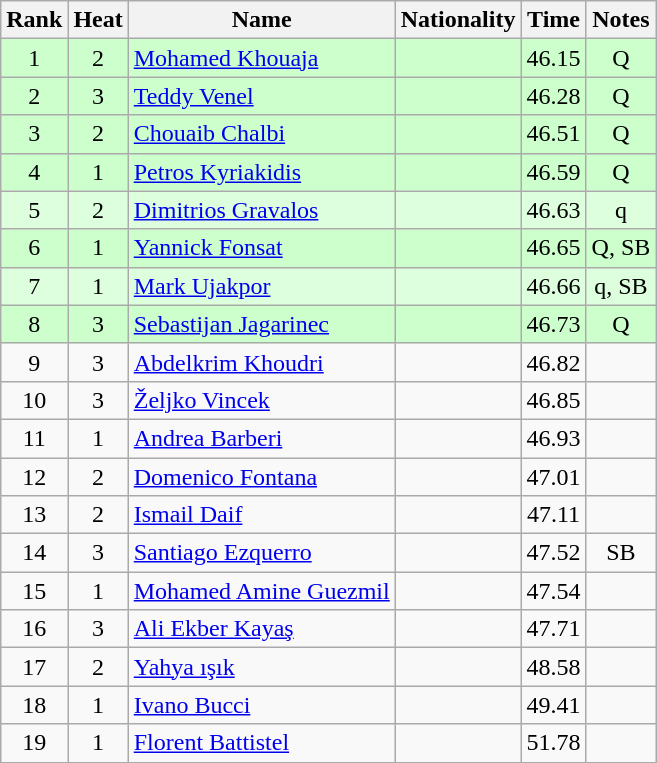<table class="wikitable sortable" style="text-align:center">
<tr>
<th>Rank</th>
<th>Heat</th>
<th>Name</th>
<th>Nationality</th>
<th>Time</th>
<th>Notes</th>
</tr>
<tr bgcolor=ccffcc>
<td>1</td>
<td>2</td>
<td align=left><a href='#'>Mohamed Khouaja</a></td>
<td align=left></td>
<td>46.15</td>
<td>Q</td>
</tr>
<tr bgcolor=ccffcc>
<td>2</td>
<td>3</td>
<td align=left><a href='#'>Teddy Venel</a></td>
<td align=left></td>
<td>46.28</td>
<td>Q</td>
</tr>
<tr bgcolor=ccffcc>
<td>3</td>
<td>2</td>
<td align=left><a href='#'>Chouaib Chalbi</a></td>
<td align=left></td>
<td>46.51</td>
<td>Q</td>
</tr>
<tr bgcolor=ccffcc>
<td>4</td>
<td>1</td>
<td align=left><a href='#'>Petros Kyriakidis</a></td>
<td align=left></td>
<td>46.59</td>
<td>Q</td>
</tr>
<tr bgcolor=ddffdd>
<td>5</td>
<td>2</td>
<td align=left><a href='#'>Dimitrios Gravalos</a></td>
<td align=left></td>
<td>46.63</td>
<td>q</td>
</tr>
<tr bgcolor=ccffcc>
<td>6</td>
<td>1</td>
<td align=left><a href='#'>Yannick Fonsat</a></td>
<td align=left></td>
<td>46.65</td>
<td>Q, SB</td>
</tr>
<tr bgcolor=ddffdd>
<td>7</td>
<td>1</td>
<td align=left><a href='#'>Mark Ujakpor</a></td>
<td align=left></td>
<td>46.66</td>
<td>q, SB</td>
</tr>
<tr bgcolor=ccffcc>
<td>8</td>
<td>3</td>
<td align=left><a href='#'>Sebastijan Jagarinec</a></td>
<td align=left></td>
<td>46.73</td>
<td>Q</td>
</tr>
<tr>
<td>9</td>
<td>3</td>
<td align=left><a href='#'>Abdelkrim Khoudri</a></td>
<td align=left></td>
<td>46.82</td>
<td></td>
</tr>
<tr>
<td>10</td>
<td>3</td>
<td align=left><a href='#'>Željko Vincek</a></td>
<td align=left></td>
<td>46.85</td>
<td></td>
</tr>
<tr>
<td>11</td>
<td>1</td>
<td align=left><a href='#'>Andrea Barberi</a></td>
<td align=left></td>
<td>46.93</td>
<td></td>
</tr>
<tr>
<td>12</td>
<td>2</td>
<td align=left><a href='#'>Domenico Fontana</a></td>
<td align=left></td>
<td>47.01</td>
<td></td>
</tr>
<tr>
<td>13</td>
<td>2</td>
<td align=left><a href='#'>Ismail Daif</a></td>
<td align=left></td>
<td>47.11</td>
<td></td>
</tr>
<tr>
<td>14</td>
<td>3</td>
<td align=left><a href='#'>Santiago Ezquerro</a></td>
<td align=left></td>
<td>47.52</td>
<td>SB</td>
</tr>
<tr>
<td>15</td>
<td>1</td>
<td align=left><a href='#'>Mohamed Amine Guezmil</a></td>
<td align=left></td>
<td>47.54</td>
<td></td>
</tr>
<tr>
<td>16</td>
<td>3</td>
<td align=left><a href='#'>Ali Ekber Kayaş</a></td>
<td align=left></td>
<td>47.71</td>
<td></td>
</tr>
<tr>
<td>17</td>
<td>2</td>
<td align=left><a href='#'>Yahya ışık</a></td>
<td align=left></td>
<td>48.58</td>
<td></td>
</tr>
<tr>
<td>18</td>
<td>1</td>
<td align=left><a href='#'>Ivano Bucci</a></td>
<td align=left></td>
<td>49.41</td>
<td></td>
</tr>
<tr>
<td>19</td>
<td>1</td>
<td align=left><a href='#'>Florent Battistel</a></td>
<td align=left></td>
<td>51.78</td>
<td></td>
</tr>
</table>
